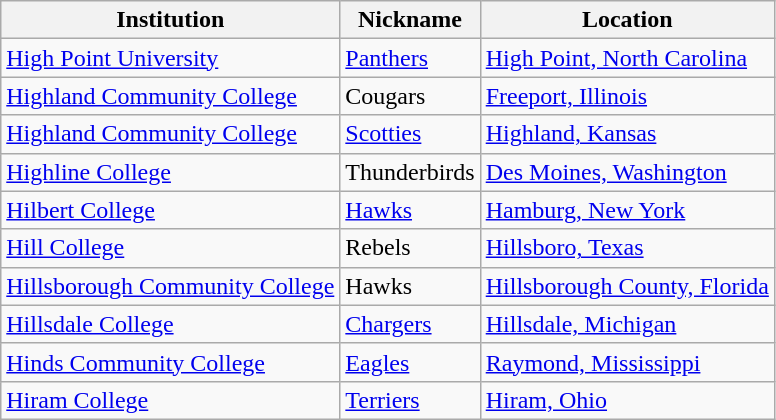<table class="wikitable">
<tr>
<th>Institution</th>
<th>Nickname</th>
<th>Location</th>
</tr>
<tr>
<td><a href='#'>High Point University</a></td>
<td><a href='#'>Panthers</a></td>
<td><a href='#'>High Point, North Carolina</a></td>
</tr>
<tr>
<td><a href='#'>Highland Community College</a></td>
<td>Cougars</td>
<td><a href='#'>Freeport, Illinois</a></td>
</tr>
<tr>
<td><a href='#'>Highland Community College</a></td>
<td><a href='#'>Scotties</a></td>
<td><a href='#'>Highland, Kansas</a></td>
</tr>
<tr>
<td><a href='#'>Highline College</a></td>
<td>Thunderbirds</td>
<td><a href='#'>Des Moines, Washington</a></td>
</tr>
<tr>
<td><a href='#'>Hilbert College</a></td>
<td><a href='#'>Hawks</a></td>
<td><a href='#'>Hamburg, New York</a></td>
</tr>
<tr>
<td><a href='#'>Hill College</a></td>
<td>Rebels</td>
<td><a href='#'>Hillsboro, Texas</a></td>
</tr>
<tr>
<td><a href='#'>Hillsborough Community College</a></td>
<td>Hawks</td>
<td><a href='#'>Hillsborough County, Florida</a></td>
</tr>
<tr>
<td><a href='#'>Hillsdale College</a></td>
<td><a href='#'>Chargers</a></td>
<td><a href='#'>Hillsdale, Michigan</a></td>
</tr>
<tr>
<td><a href='#'>Hinds Community College</a></td>
<td><a href='#'>Eagles</a></td>
<td><a href='#'>Raymond, Mississippi</a></td>
</tr>
<tr>
<td><a href='#'>Hiram College</a></td>
<td><a href='#'>Terriers</a></td>
<td><a href='#'>Hiram, Ohio</a></td>
</tr>
</table>
